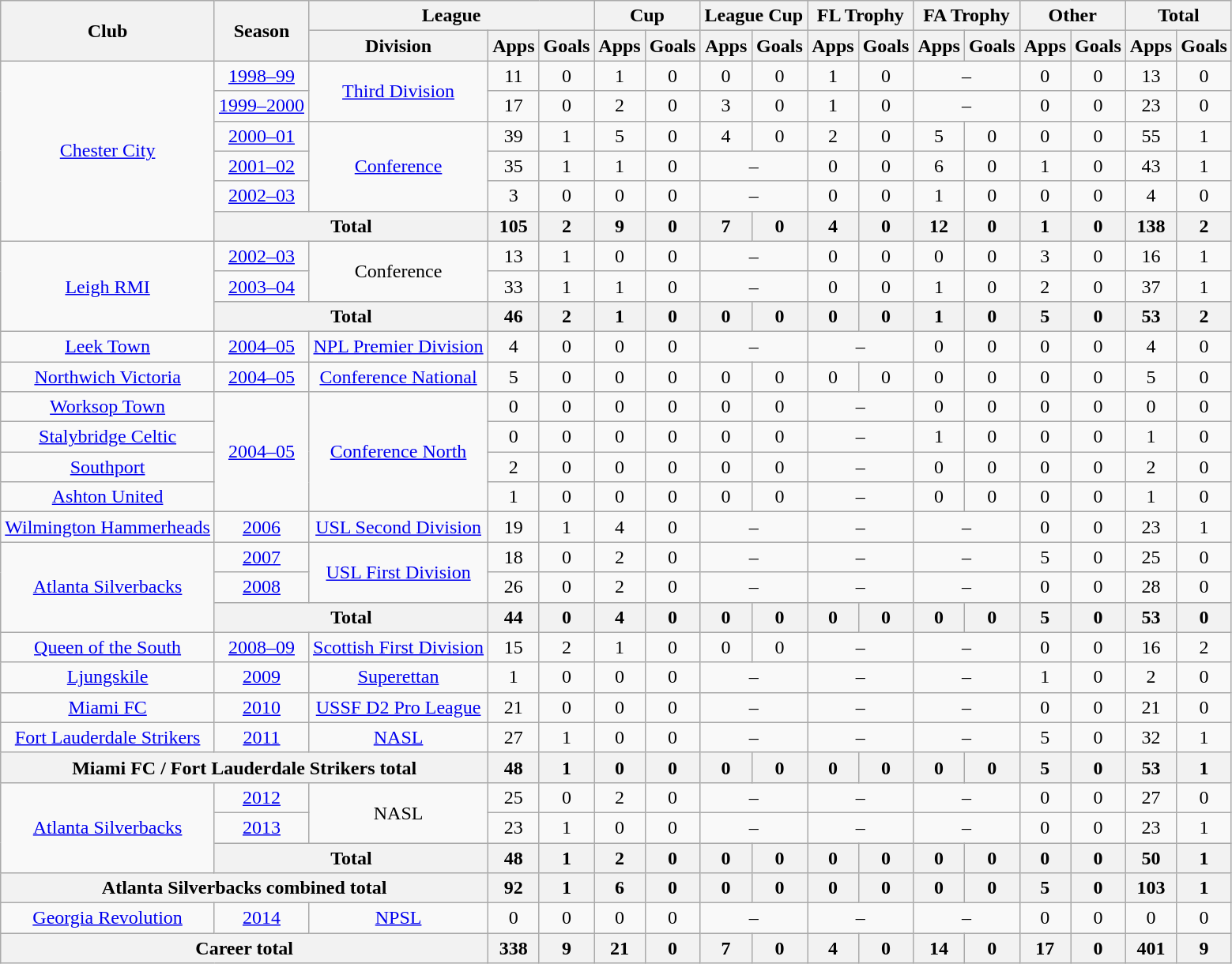<table class="wikitable" style="text-align:center;">
<tr>
<th rowspan="2">Club</th>
<th rowspan="2">Season</th>
<th colspan="3">League</th>
<th colspan="2">Cup</th>
<th colspan="2">League Cup</th>
<th colspan="2">FL Trophy</th>
<th colspan="2">FA Trophy</th>
<th colspan="2">Other</th>
<th colspan="2">Total</th>
</tr>
<tr>
<th>Division</th>
<th>Apps</th>
<th>Goals</th>
<th>Apps</th>
<th>Goals</th>
<th>Apps</th>
<th>Goals</th>
<th>Apps</th>
<th>Goals</th>
<th>Apps</th>
<th>Goals</th>
<th>Apps</th>
<th>Goals</th>
<th>Apps</th>
<th>Goals</th>
</tr>
<tr>
<td rowspan="6"><a href='#'>Chester City</a></td>
<td><a href='#'>1998–99</a></td>
<td rowspan="2"><a href='#'>Third Division</a></td>
<td>11</td>
<td>0</td>
<td>1</td>
<td>0</td>
<td>0</td>
<td>0</td>
<td>1</td>
<td>0</td>
<td colspan="2">–</td>
<td>0</td>
<td>0</td>
<td>13</td>
<td>0</td>
</tr>
<tr>
<td><a href='#'>1999–2000</a></td>
<td>17</td>
<td>0</td>
<td>2</td>
<td>0</td>
<td>3</td>
<td>0</td>
<td>1</td>
<td>0</td>
<td colspan="2">–</td>
<td>0</td>
<td>0</td>
<td>23</td>
<td>0</td>
</tr>
<tr>
<td><a href='#'>2000–01</a></td>
<td rowspan="3"><a href='#'>Conference</a></td>
<td>39</td>
<td>1</td>
<td>5</td>
<td>0</td>
<td>4</td>
<td>0</td>
<td>2</td>
<td>0</td>
<td>5</td>
<td>0</td>
<td>0</td>
<td>0</td>
<td>55</td>
<td>1</td>
</tr>
<tr>
<td><a href='#'>2001–02</a></td>
<td>35</td>
<td>1</td>
<td>1</td>
<td>0</td>
<td colspan="2">–</td>
<td>0</td>
<td>0</td>
<td>6</td>
<td>0</td>
<td>1</td>
<td>0</td>
<td>43</td>
<td>1</td>
</tr>
<tr>
<td><a href='#'>2002–03</a></td>
<td>3</td>
<td>0</td>
<td>0</td>
<td>0</td>
<td colspan="2">–</td>
<td>0</td>
<td>0</td>
<td>1</td>
<td>0</td>
<td>0</td>
<td>0</td>
<td>4</td>
<td>0</td>
</tr>
<tr>
<th colspan="2">Total</th>
<th>105</th>
<th>2</th>
<th>9</th>
<th>0</th>
<th>7</th>
<th>0</th>
<th>4</th>
<th>0</th>
<th>12</th>
<th>0</th>
<th>1</th>
<th>0</th>
<th>138</th>
<th>2</th>
</tr>
<tr>
<td rowspan="3"><a href='#'>Leigh RMI</a></td>
<td><a href='#'>2002–03</a></td>
<td rowspan="2">Conference</td>
<td>13</td>
<td>1</td>
<td>0</td>
<td>0</td>
<td colspan="2">–</td>
<td>0</td>
<td>0</td>
<td>0</td>
<td>0</td>
<td>3</td>
<td>0</td>
<td>16</td>
<td>1</td>
</tr>
<tr>
<td><a href='#'>2003–04</a></td>
<td>33</td>
<td>1</td>
<td>1</td>
<td>0</td>
<td colspan="2">–</td>
<td>0</td>
<td>0</td>
<td>1</td>
<td>0</td>
<td>2</td>
<td>0</td>
<td>37</td>
<td>1</td>
</tr>
<tr>
<th colspan="2">Total</th>
<th>46</th>
<th>2</th>
<th>1</th>
<th>0</th>
<th>0</th>
<th>0</th>
<th>0</th>
<th>0</th>
<th>1</th>
<th>0</th>
<th>5</th>
<th>0</th>
<th>53</th>
<th>2</th>
</tr>
<tr>
<td><a href='#'>Leek Town</a></td>
<td><a href='#'>2004–05</a></td>
<td><a href='#'>NPL Premier Division</a></td>
<td>4</td>
<td>0</td>
<td>0</td>
<td>0</td>
<td colspan="2">–</td>
<td colspan="2">–</td>
<td>0</td>
<td>0</td>
<td>0</td>
<td>0</td>
<td>4</td>
<td>0</td>
</tr>
<tr>
<td><a href='#'>Northwich Victoria</a></td>
<td><a href='#'>2004–05</a></td>
<td><a href='#'>Conference National</a></td>
<td>5</td>
<td>0</td>
<td>0</td>
<td>0</td>
<td>0</td>
<td>0</td>
<td>0</td>
<td>0</td>
<td>0</td>
<td>0</td>
<td>0</td>
<td>0</td>
<td>5</td>
<td>0</td>
</tr>
<tr>
<td><a href='#'>Worksop Town</a></td>
<td rowspan="4"><a href='#'>2004–05</a></td>
<td rowspan="4"><a href='#'>Conference North</a></td>
<td>0</td>
<td>0</td>
<td>0</td>
<td>0</td>
<td>0</td>
<td>0</td>
<td colspan="2">–</td>
<td>0</td>
<td>0</td>
<td>0</td>
<td>0</td>
<td>0</td>
<td>0</td>
</tr>
<tr>
<td><a href='#'>Stalybridge Celtic</a></td>
<td>0</td>
<td>0</td>
<td>0</td>
<td>0</td>
<td>0</td>
<td>0</td>
<td colspan="2">–</td>
<td>1</td>
<td>0</td>
<td>0</td>
<td>0</td>
<td>1</td>
<td>0</td>
</tr>
<tr>
<td><a href='#'>Southport</a></td>
<td>2</td>
<td>0</td>
<td>0</td>
<td>0</td>
<td>0</td>
<td>0</td>
<td colspan="2">–</td>
<td>0</td>
<td>0</td>
<td>0</td>
<td>0</td>
<td>2</td>
<td>0</td>
</tr>
<tr>
<td><a href='#'>Ashton United</a></td>
<td>1</td>
<td>0</td>
<td>0</td>
<td>0</td>
<td>0</td>
<td>0</td>
<td colspan="2">–</td>
<td>0</td>
<td>0</td>
<td>0</td>
<td>0</td>
<td>1</td>
<td>0</td>
</tr>
<tr>
<td><a href='#'>Wilmington Hammerheads</a></td>
<td><a href='#'>2006</a></td>
<td><a href='#'>USL Second Division</a></td>
<td>19</td>
<td>1</td>
<td>4</td>
<td>0</td>
<td colspan="2">–</td>
<td colspan="2">–</td>
<td colspan="2">–</td>
<td>0</td>
<td>0</td>
<td>23</td>
<td>1</td>
</tr>
<tr>
<td rowspan="3"><a href='#'>Atlanta Silverbacks</a></td>
<td><a href='#'>2007</a></td>
<td rowspan="2"><a href='#'>USL First Division</a></td>
<td>18</td>
<td>0</td>
<td>2</td>
<td>0</td>
<td colspan="2">–</td>
<td colspan="2">–</td>
<td colspan="2">–</td>
<td>5</td>
<td>0</td>
<td>25</td>
<td>0</td>
</tr>
<tr>
<td><a href='#'>2008</a></td>
<td>26</td>
<td>0</td>
<td>2</td>
<td>0</td>
<td colspan="2">–</td>
<td colspan="2">–</td>
<td colspan="2">–</td>
<td>0</td>
<td>0</td>
<td>28</td>
<td>0</td>
</tr>
<tr>
<th colspan="2">Total</th>
<th>44</th>
<th>0</th>
<th>4</th>
<th>0</th>
<th>0</th>
<th>0</th>
<th>0</th>
<th>0</th>
<th>0</th>
<th>0</th>
<th>5</th>
<th>0</th>
<th>53</th>
<th>0</th>
</tr>
<tr>
<td><a href='#'>Queen of the South</a></td>
<td><a href='#'>2008–09</a></td>
<td><a href='#'>Scottish First Division</a></td>
<td>15</td>
<td>2</td>
<td>1</td>
<td>0</td>
<td>0</td>
<td>0</td>
<td colspan="2">–</td>
<td colspan="2">–</td>
<td>0</td>
<td>0</td>
<td>16</td>
<td>2</td>
</tr>
<tr>
<td><a href='#'>Ljungskile</a></td>
<td><a href='#'>2009</a></td>
<td><a href='#'>Superettan</a></td>
<td>1</td>
<td>0</td>
<td>0</td>
<td>0</td>
<td colspan="2">–</td>
<td colspan="2">–</td>
<td colspan="2">–</td>
<td>1</td>
<td>0</td>
<td>2</td>
<td>0</td>
</tr>
<tr>
<td><a href='#'>Miami FC</a></td>
<td><a href='#'>2010</a></td>
<td><a href='#'>USSF D2 Pro League</a></td>
<td>21</td>
<td>0</td>
<td>0</td>
<td>0</td>
<td colspan="2">–</td>
<td colspan="2">–</td>
<td colspan="2">–</td>
<td>0</td>
<td>0</td>
<td>21</td>
<td>0</td>
</tr>
<tr>
<td><a href='#'>Fort Lauderdale Strikers</a></td>
<td><a href='#'>2011</a></td>
<td><a href='#'>NASL</a></td>
<td>27</td>
<td>1</td>
<td>0</td>
<td>0</td>
<td colspan="2">–</td>
<td colspan="2">–</td>
<td colspan="2">–</td>
<td>5</td>
<td>0</td>
<td>32</td>
<td>1</td>
</tr>
<tr>
<th colspan="3">Miami FC / Fort Lauderdale Strikers total</th>
<th>48</th>
<th>1</th>
<th>0</th>
<th>0</th>
<th>0</th>
<th>0</th>
<th>0</th>
<th>0</th>
<th>0</th>
<th>0</th>
<th>5</th>
<th>0</th>
<th>53</th>
<th>1</th>
</tr>
<tr>
<td rowspan="3"><a href='#'>Atlanta Silverbacks</a></td>
<td><a href='#'>2012</a></td>
<td rowspan="2">NASL</td>
<td>25</td>
<td>0</td>
<td>2</td>
<td>0</td>
<td colspan="2">–</td>
<td colspan="2">–</td>
<td colspan="2">–</td>
<td>0</td>
<td>0</td>
<td>27</td>
<td>0</td>
</tr>
<tr>
<td><a href='#'>2013</a></td>
<td>23</td>
<td>1</td>
<td>0</td>
<td>0</td>
<td colspan="2">–</td>
<td colspan="2">–</td>
<td colspan="2">–</td>
<td>0</td>
<td>0</td>
<td>23</td>
<td>1</td>
</tr>
<tr>
<th colspan="2">Total</th>
<th>48</th>
<th>1</th>
<th>2</th>
<th>0</th>
<th>0</th>
<th>0</th>
<th>0</th>
<th>0</th>
<th>0</th>
<th>0</th>
<th>0</th>
<th>0</th>
<th>50</th>
<th>1</th>
</tr>
<tr>
<th colspan="3">Atlanta Silverbacks combined total</th>
<th>92</th>
<th>1</th>
<th>6</th>
<th>0</th>
<th>0</th>
<th>0</th>
<th>0</th>
<th>0</th>
<th>0</th>
<th>0</th>
<th>5</th>
<th>0</th>
<th>103</th>
<th>1</th>
</tr>
<tr>
<td><a href='#'>Georgia Revolution</a></td>
<td><a href='#'>2014</a></td>
<td><a href='#'>NPSL</a></td>
<td>0</td>
<td>0</td>
<td>0</td>
<td>0</td>
<td colspan="2">–</td>
<td colspan="2">–</td>
<td colspan="2">–</td>
<td>0</td>
<td>0</td>
<td>0</td>
<td>0</td>
</tr>
<tr>
<th colspan="3">Career total</th>
<th>338</th>
<th>9</th>
<th>21</th>
<th>0</th>
<th>7</th>
<th>0</th>
<th>4</th>
<th>0</th>
<th>14</th>
<th>0</th>
<th>17</th>
<th>0</th>
<th>401</th>
<th>9</th>
</tr>
</table>
